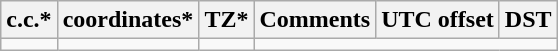<table class="wikitable sortable">
<tr>
<th>c.c.*</th>
<th>coordinates*</th>
<th>TZ*</th>
<th>Comments</th>
<th>UTC offset</th>
<th>DST</th>
</tr>
<tr --->
<td></td>
<td></td>
<td></td>
</tr>
</table>
